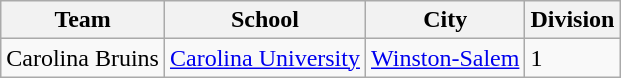<table class="sortable wikitable">
<tr>
<th>Team</th>
<th>School</th>
<th>City</th>
<th>Division</th>
</tr>
<tr>
<td>Carolina Bruins</td>
<td><a href='#'>Carolina University</a></td>
<td><a href='#'>Winston-Salem</a></td>
<td>1</td>
</tr>
</table>
